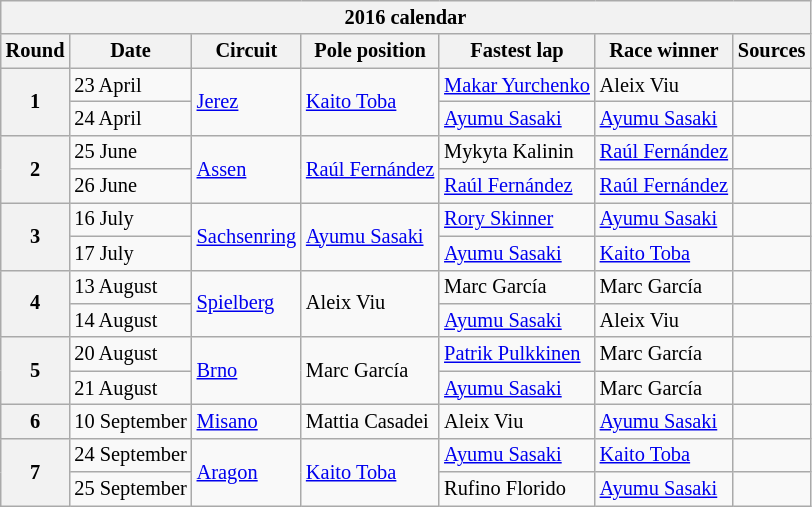<table class="wikitable" style="font-size: 85%">
<tr>
<th colspan=7>2016 calendar</th>
</tr>
<tr>
<th>Round</th>
<th>Date</th>
<th>Circuit</th>
<th>Pole position</th>
<th>Fastest lap</th>
<th>Race winner</th>
<th>Sources</th>
</tr>
<tr>
<th rowspan=2>1</th>
<td>23 April</td>
<td rowspan=2> <a href='#'>Jerez</a></td>
<td rowspan=2> <a href='#'>Kaito Toba</a></td>
<td> <a href='#'>Makar Yurchenko</a></td>
<td> Aleix Viu</td>
<td align=center></td>
</tr>
<tr>
<td>24 April</td>
<td> <a href='#'>Ayumu Sasaki</a></td>
<td> <a href='#'>Ayumu Sasaki</a></td>
<td align=center></td>
</tr>
<tr>
<th rowspan=2>2</th>
<td>25 June</td>
<td rowspan=2> <a href='#'>Assen</a></td>
<td rowspan=2> <a href='#'>Raúl Fernández</a></td>
<td> Mykyta Kalinin</td>
<td> <a href='#'>Raúl Fernández</a></td>
<td align=center></td>
</tr>
<tr>
<td>26 June</td>
<td> <a href='#'>Raúl Fernández</a></td>
<td> <a href='#'>Raúl Fernández</a></td>
<td align=center></td>
</tr>
<tr>
<th rowspan=2>3</th>
<td>16 July</td>
<td rowspan=2> <a href='#'>Sachsenring</a></td>
<td rowspan=2> <a href='#'>Ayumu Sasaki</a></td>
<td> <a href='#'>Rory Skinner</a></td>
<td> <a href='#'>Ayumu Sasaki</a></td>
<td align=center></td>
</tr>
<tr>
<td>17 July</td>
<td> <a href='#'>Ayumu Sasaki</a></td>
<td> <a href='#'>Kaito Toba</a></td>
<td align=center></td>
</tr>
<tr>
<th rowspan=2>4</th>
<td>13 August</td>
<td rowspan=2> <a href='#'>Spielberg</a></td>
<td rowspan=2> Aleix Viu</td>
<td> Marc García</td>
<td> Marc García</td>
<td align=center></td>
</tr>
<tr>
<td>14 August</td>
<td> <a href='#'>Ayumu Sasaki</a></td>
<td> Aleix Viu</td>
<td align=center></td>
</tr>
<tr>
<th rowspan=2>5</th>
<td>20 August</td>
<td rowspan=2> <a href='#'>Brno</a></td>
<td rowspan=2> Marc García</td>
<td> <a href='#'>Patrik Pulkkinen</a></td>
<td> Marc García</td>
<td align=center></td>
</tr>
<tr>
<td>21 August</td>
<td> <a href='#'>Ayumu Sasaki</a></td>
<td> Marc García</td>
<td align=center></td>
</tr>
<tr>
<th>6</th>
<td>10 September</td>
<td> <a href='#'>Misano</a></td>
<td> Mattia Casadei</td>
<td> Aleix Viu</td>
<td> <a href='#'>Ayumu Sasaki</a></td>
<td align=center></td>
</tr>
<tr>
<th rowspan=2>7</th>
<td>24 September</td>
<td rowspan=2> <a href='#'>Aragon</a></td>
<td rowspan=2> <a href='#'>Kaito Toba</a></td>
<td> <a href='#'>Ayumu Sasaki</a></td>
<td> <a href='#'>Kaito Toba</a></td>
<td align=center></td>
</tr>
<tr>
<td>25 September</td>
<td> Rufino Florido</td>
<td> <a href='#'>Ayumu Sasaki</a></td>
<td align=center></td>
</tr>
</table>
